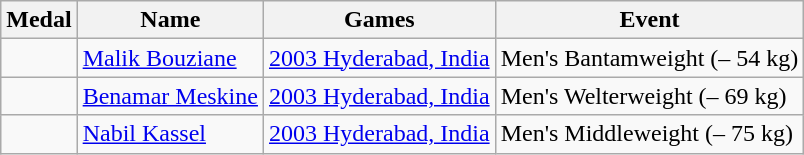<table class="wikitable sortable">
<tr>
<th>Medal</th>
<th>Name</th>
<th>Games</th>
<th>Event</th>
</tr>
<tr>
<td></td>
<td><a href='#'>Malik Bouziane</a></td>
<td> <a href='#'>2003 Hyderabad, India</a></td>
<td>Men's Bantamweight (– 54 kg)</td>
</tr>
<tr>
<td></td>
<td><a href='#'>Benamar Meskine</a></td>
<td> <a href='#'>2003 Hyderabad, India</a></td>
<td>Men's Welterweight (– 69 kg)</td>
</tr>
<tr>
<td></td>
<td><a href='#'>Nabil Kassel</a></td>
<td> <a href='#'>2003 Hyderabad, India</a></td>
<td>Men's Middleweight (– 75 kg)</td>
</tr>
</table>
